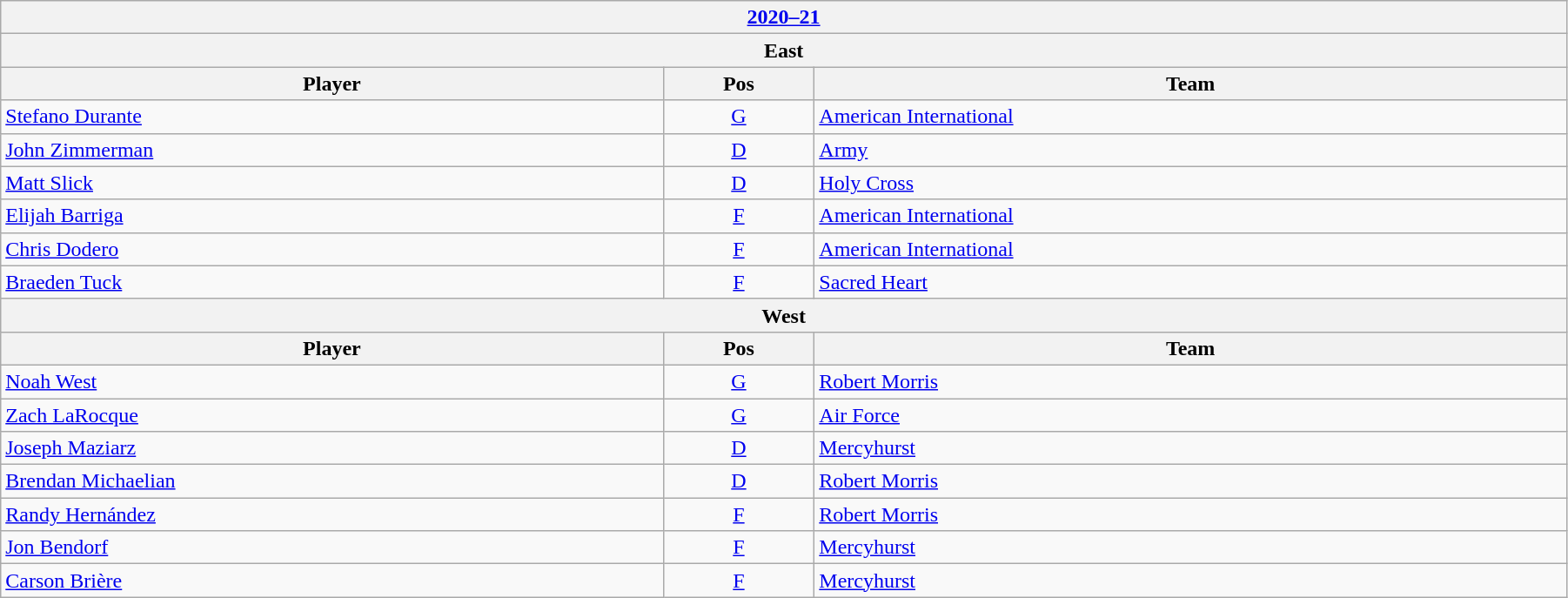<table class="wikitable" width=95%>
<tr>
<th colspan=3><a href='#'>2020–21</a></th>
</tr>
<tr>
<th colspan=3><strong>East</strong></th>
</tr>
<tr>
<th>Player</th>
<th>Pos</th>
<th>Team</th>
</tr>
<tr>
<td><a href='#'>Stefano Durante</a></td>
<td style="text-align:center;"><a href='#'>G</a></td>
<td><a href='#'>American International</a></td>
</tr>
<tr>
<td><a href='#'>John Zimmerman</a></td>
<td style="text-align:center;"><a href='#'>D</a></td>
<td><a href='#'>Army</a></td>
</tr>
<tr>
<td><a href='#'>Matt Slick</a></td>
<td style="text-align:center;"><a href='#'>D</a></td>
<td><a href='#'>Holy Cross</a></td>
</tr>
<tr>
<td><a href='#'>Elijah Barriga</a></td>
<td style="text-align:center;"><a href='#'>F</a></td>
<td><a href='#'>American International</a></td>
</tr>
<tr>
<td><a href='#'>Chris Dodero</a></td>
<td style="text-align:center;"><a href='#'>F</a></td>
<td><a href='#'>American International</a></td>
</tr>
<tr>
<td><a href='#'>Braeden Tuck</a></td>
<td style="text-align:center;"><a href='#'>F</a></td>
<td><a href='#'>Sacred Heart</a></td>
</tr>
<tr>
<th colspan=3><strong>West</strong></th>
</tr>
<tr>
<th>Player</th>
<th>Pos</th>
<th>Team</th>
</tr>
<tr>
<td><a href='#'>Noah West</a></td>
<td style="text-align:center;"><a href='#'>G</a></td>
<td><a href='#'>Robert Morris</a></td>
</tr>
<tr>
<td><a href='#'>Zach LaRocque</a></td>
<td style="text-align:center;"><a href='#'>G</a></td>
<td><a href='#'>Air Force</a></td>
</tr>
<tr>
<td><a href='#'>Joseph Maziarz</a></td>
<td style="text-align:center;"><a href='#'>D</a></td>
<td><a href='#'>Mercyhurst</a></td>
</tr>
<tr>
<td><a href='#'>Brendan Michaelian</a></td>
<td style="text-align:center;"><a href='#'>D</a></td>
<td><a href='#'>Robert Morris</a></td>
</tr>
<tr>
<td><a href='#'>Randy Hernández</a></td>
<td style="text-align:center;"><a href='#'>F</a></td>
<td><a href='#'>Robert Morris</a></td>
</tr>
<tr>
<td><a href='#'>Jon Bendorf</a></td>
<td style="text-align:center;"><a href='#'>F</a></td>
<td><a href='#'>Mercyhurst</a></td>
</tr>
<tr>
<td><a href='#'>Carson Brière</a></td>
<td style="text-align:center;"><a href='#'>F</a></td>
<td><a href='#'>Mercyhurst</a></td>
</tr>
</table>
